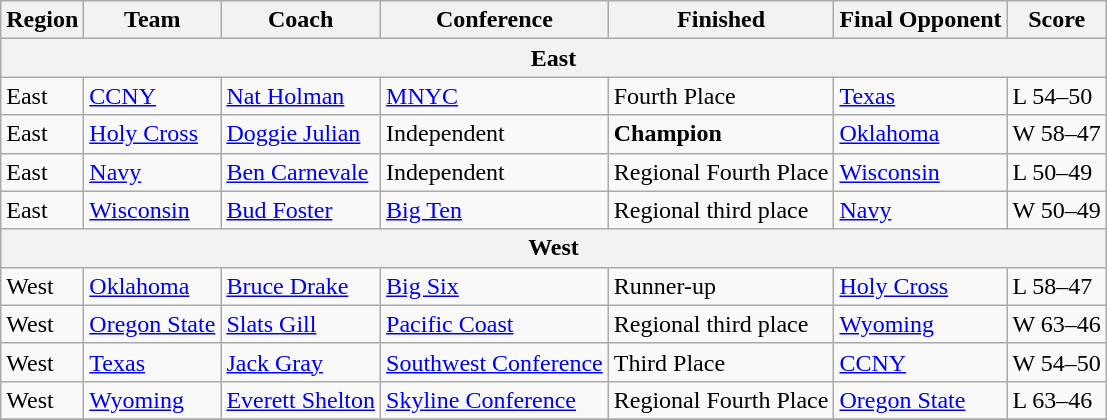<table class=wikitable>
<tr>
<th>Region</th>
<th>Team</th>
<th>Coach</th>
<th>Conference</th>
<th>Finished</th>
<th>Final Opponent</th>
<th>Score</th>
</tr>
<tr>
<th colspan=7>East</th>
</tr>
<tr>
<td>East</td>
<td><a href='#'>CCNY</a></td>
<td><a href='#'>Nat Holman</a></td>
<td><a href='#'>MNYC</a></td>
<td>Fourth Place</td>
<td><a href='#'>Texas</a></td>
<td>L 54–50</td>
</tr>
<tr>
<td>East</td>
<td><a href='#'>Holy Cross</a></td>
<td><a href='#'>Doggie Julian</a></td>
<td>Independent</td>
<td><strong>Champion</strong></td>
<td><a href='#'>Oklahoma</a></td>
<td>W 58–47</td>
</tr>
<tr>
<td>East</td>
<td><a href='#'>Navy</a></td>
<td><a href='#'>Ben Carnevale</a></td>
<td>Independent</td>
<td>Regional Fourth Place</td>
<td><a href='#'>Wisconsin</a></td>
<td>L 50–49</td>
</tr>
<tr>
<td>East</td>
<td><a href='#'>Wisconsin</a></td>
<td><a href='#'>Bud Foster</a></td>
<td><a href='#'>Big Ten</a></td>
<td>Regional third place</td>
<td><a href='#'>Navy</a></td>
<td>W 50–49</td>
</tr>
<tr>
<th colspan=7>West</th>
</tr>
<tr>
<td>West</td>
<td><a href='#'>Oklahoma</a></td>
<td><a href='#'>Bruce Drake</a></td>
<td><a href='#'>Big Six</a></td>
<td>Runner-up</td>
<td><a href='#'>Holy Cross</a></td>
<td>L 58–47</td>
</tr>
<tr>
<td>West</td>
<td><a href='#'>Oregon State</a></td>
<td><a href='#'>Slats Gill</a></td>
<td><a href='#'>Pacific Coast</a></td>
<td>Regional third place</td>
<td><a href='#'>Wyoming</a></td>
<td>W 63–46</td>
</tr>
<tr>
<td>West</td>
<td><a href='#'>Texas</a></td>
<td><a href='#'>Jack Gray</a></td>
<td><a href='#'>Southwest Conference</a></td>
<td>Third Place</td>
<td><a href='#'>CCNY</a></td>
<td>W 54–50</td>
</tr>
<tr>
<td>West</td>
<td><a href='#'>Wyoming</a></td>
<td><a href='#'>Everett Shelton</a></td>
<td><a href='#'>Skyline Conference</a></td>
<td>Regional Fourth Place</td>
<td><a href='#'>Oregon State</a></td>
<td>L 63–46</td>
</tr>
<tr>
</tr>
</table>
